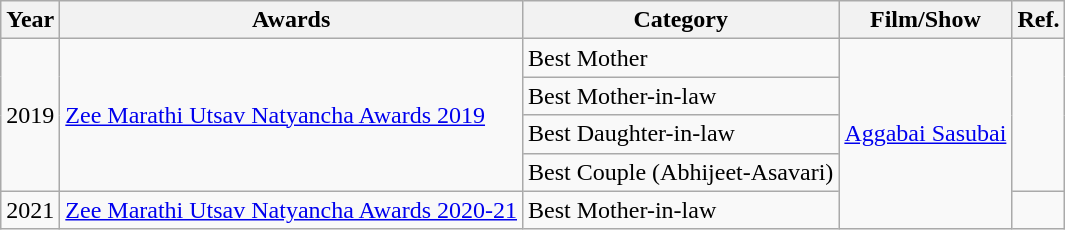<table class="wikitable">
<tr>
<th>Year</th>
<th>Awards</th>
<th>Category</th>
<th>Film/Show</th>
<th>Ref.</th>
</tr>
<tr>
<td rowspan="4">2019</td>
<td rowspan="4"><a href='#'>Zee Marathi Utsav Natyancha Awards 2019</a></td>
<td>Best Mother</td>
<td rowspan="5"><a href='#'>Aggabai Sasubai</a></td>
<td rowspan="4"></td>
</tr>
<tr>
<td>Best Mother-in-law</td>
</tr>
<tr>
<td>Best Daughter-in-law</td>
</tr>
<tr>
<td>Best Couple (Abhijeet-Asavari)</td>
</tr>
<tr>
<td>2021</td>
<td><a href='#'>Zee Marathi Utsav Natyancha Awards 2020-21</a></td>
<td>Best Mother-in-law</td>
<td></td>
</tr>
</table>
